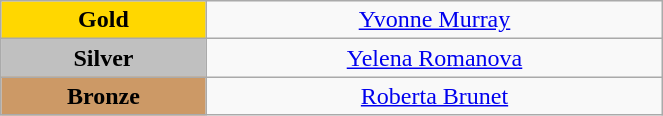<table class="wikitable" style="text-align:center; " width="35%">
<tr>
<td bgcolor="gold"><strong>Gold</strong></td>
<td><a href='#'>Yvonne Murray</a><br>  <small><em></em></small></td>
</tr>
<tr>
<td bgcolor="silver"><strong>Silver</strong></td>
<td><a href='#'>Yelena Romanova</a><br>  <small><em></em></small></td>
</tr>
<tr>
<td bgcolor="CC9966"><strong>Bronze</strong></td>
<td><a href='#'>Roberta Brunet</a><br>  <small><em></em></small></td>
</tr>
</table>
